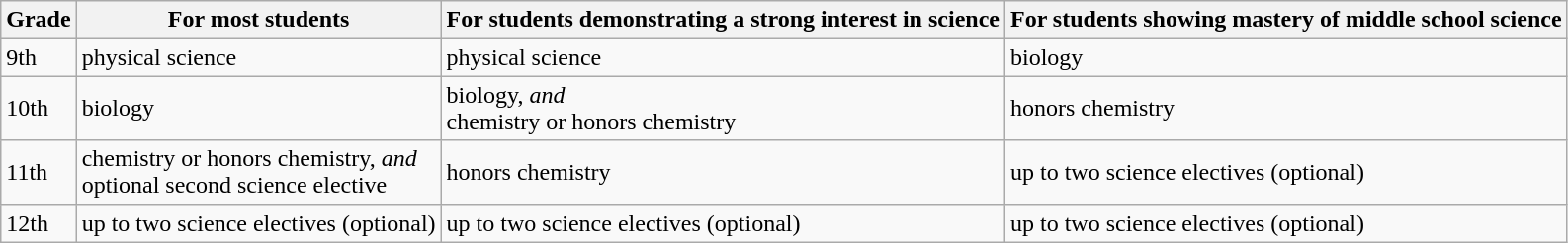<table class="wikitable">
<tr>
<th>Grade</th>
<th>For most students</th>
<th>For students demonstrating a strong interest in science</th>
<th>For students showing mastery of middle school science</th>
</tr>
<tr>
<td>9th</td>
<td>physical science</td>
<td>physical science</td>
<td>biology</td>
</tr>
<tr>
<td>10th</td>
<td>biology</td>
<td>biology, <em>and</em><br>chemistry or honors chemistry</td>
<td>honors chemistry</td>
</tr>
<tr>
<td>11th</td>
<td>chemistry or honors chemistry, <em>and</em><br>optional second science elective</td>
<td>honors chemistry</td>
<td>up to two science electives (optional)</td>
</tr>
<tr>
<td>12th</td>
<td>up to two science electives (optional)</td>
<td>up to two science electives (optional)</td>
<td>up to two science electives (optional)</td>
</tr>
</table>
